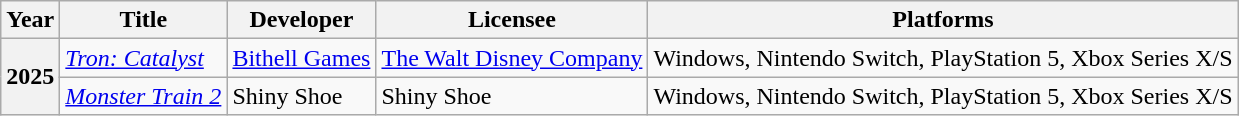<table class="wikitable">
<tr>
<th>Year</th>
<th>Title</th>
<th>Developer</th>
<th>Licensee</th>
<th>Platforms</th>
</tr>
<tr>
<th rowspan="2" scope="row">2025</th>
<td><em><a href='#'>Tron: Catalyst</a></em></td>
<td><a href='#'>Bithell Games</a></td>
<td><a href='#'>The Walt Disney Company</a></td>
<td>Windows, Nintendo Switch, PlayStation 5, Xbox Series X/S</td>
</tr>
<tr>
<td><em><a href='#'>Monster Train 2</a></em></td>
<td>Shiny Shoe</td>
<td>Shiny Shoe</td>
<td>Windows, Nintendo Switch, PlayStation 5, Xbox Series X/S</td>
</tr>
</table>
